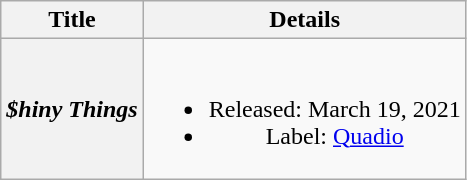<table class="wikitable plainrowheaders" style="text-align:center;">
<tr>
<th scope="col">Title</th>
<th scope="col">Details</th>
</tr>
<tr>
<th scope="row"><em>$hiny Things</em></th>
<td><br><ul><li>Released: March 19, 2021</li><li>Label: <a href='#'>Quadio</a></li></ul></td>
</tr>
</table>
